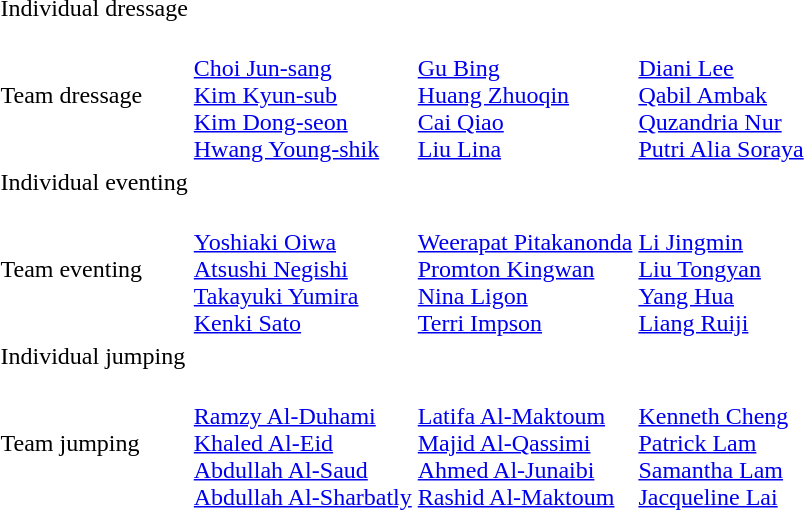<table>
<tr>
<td>Individual dressage<br></td>
<td></td>
<td></td>
<td></td>
</tr>
<tr>
<td>Team dressage<br></td>
<td><br><a href='#'>Choi Jun-sang</a><br><a href='#'>Kim Kyun-sub</a><br><a href='#'>Kim Dong-seon</a><br><a href='#'>Hwang Young-shik</a></td>
<td><br><a href='#'>Gu Bing</a><br><a href='#'>Huang Zhuoqin</a><br><a href='#'>Cai Qiao</a><br><a href='#'>Liu Lina</a></td>
<td><br><a href='#'>Diani Lee</a><br><a href='#'>Qabil Ambak</a><br><a href='#'>Quzandria Nur</a><br><a href='#'>Putri Alia Soraya</a></td>
</tr>
<tr>
<td>Individual eventing<br></td>
<td></td>
<td></td>
<td></td>
</tr>
<tr>
<td>Team eventing<br></td>
<td><br><a href='#'>Yoshiaki Oiwa</a><br><a href='#'>Atsushi Negishi</a><br><a href='#'>Takayuki Yumira</a><br><a href='#'>Kenki Sato</a></td>
<td><br><a href='#'>Weerapat Pitakanonda</a><br><a href='#'>Promton Kingwan</a><br><a href='#'>Nina Ligon</a><br><a href='#'>Terri Impson</a></td>
<td><br><a href='#'>Li Jingmin</a><br><a href='#'>Liu Tongyan</a><br><a href='#'>Yang Hua</a><br><a href='#'>Liang Ruiji</a></td>
</tr>
<tr>
<td>Individual jumping<br></td>
<td></td>
<td></td>
<td></td>
</tr>
<tr>
<td>Team jumping<br></td>
<td><br><a href='#'>Ramzy Al-Duhami</a><br><a href='#'>Khaled Al-Eid</a><br><a href='#'>Abdullah Al-Saud</a><br><a href='#'>Abdullah Al-Sharbatly</a></td>
<td><br><a href='#'>Latifa Al-Maktoum</a><br><a href='#'>Majid Al-Qassimi</a><br><a href='#'>Ahmed Al-Junaibi</a><br><a href='#'>Rashid Al-Maktoum</a></td>
<td><br><a href='#'>Kenneth Cheng</a><br><a href='#'>Patrick Lam</a><br><a href='#'>Samantha Lam</a><br><a href='#'>Jacqueline Lai</a></td>
</tr>
</table>
